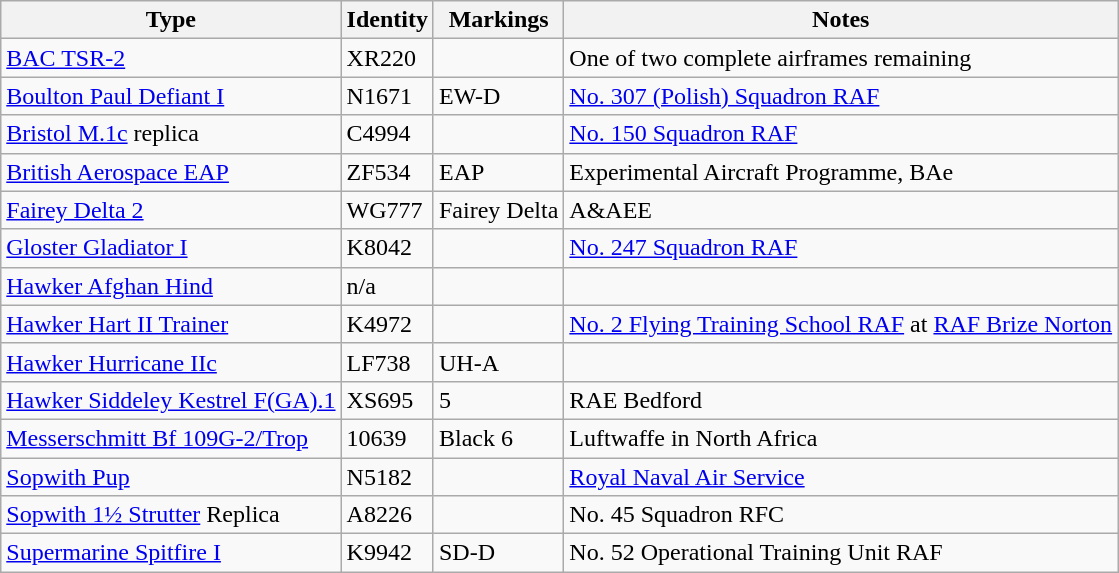<table class="wikitable sortable">
<tr>
<th>Type</th>
<th>Identity</th>
<th>Markings</th>
<th>Notes</th>
</tr>
<tr>
<td><a href='#'>BAC TSR-2</a></td>
<td>XR220</td>
<td></td>
<td>One of two complete airframes remaining</td>
</tr>
<tr>
<td><a href='#'>Boulton Paul Defiant I</a></td>
<td>N1671</td>
<td>EW-D</td>
<td><a href='#'>No. 307 (Polish) Squadron RAF</a></td>
</tr>
<tr>
<td><a href='#'>Bristol M.1c</a> replica</td>
<td>C4994</td>
<td></td>
<td><a href='#'>No. 150 Squadron RAF</a></td>
</tr>
<tr>
<td><a href='#'>British Aerospace EAP</a></td>
<td>ZF534</td>
<td>EAP</td>
<td>Experimental Aircraft Programme, BAe</td>
</tr>
<tr>
<td><a href='#'>Fairey Delta 2</a></td>
<td>WG777</td>
<td>Fairey Delta</td>
<td>A&AEE</td>
</tr>
<tr>
<td><a href='#'>Gloster Gladiator I</a></td>
<td>K8042</td>
<td></td>
<td><a href='#'>No. 247 Squadron RAF</a></td>
</tr>
<tr>
<td><a href='#'>Hawker Afghan Hind</a></td>
<td>n/a</td>
<td></td>
<td></td>
</tr>
<tr>
<td><a href='#'>Hawker Hart II Trainer</a></td>
<td>K4972</td>
<td></td>
<td><a href='#'>No. 2 Flying Training School RAF</a> at <a href='#'>RAF Brize Norton</a></td>
</tr>
<tr>
<td><a href='#'>Hawker Hurricane IIc</a></td>
<td>LF738</td>
<td>UH-A</td>
<td></td>
</tr>
<tr>
<td><a href='#'>Hawker Siddeley Kestrel F(GA).1</a></td>
<td>XS695</td>
<td>5</td>
<td>RAE Bedford</td>
</tr>
<tr>
<td><a href='#'>Messerschmitt Bf 109G-2/Trop</a></td>
<td>10639</td>
<td>Black 6</td>
<td>Luftwaffe in North Africa</td>
</tr>
<tr>
<td><a href='#'>Sopwith Pup</a></td>
<td>N5182</td>
<td></td>
<td><a href='#'>Royal Naval Air Service</a></td>
</tr>
<tr>
<td><a href='#'>Sopwith 1½ Strutter</a> Replica</td>
<td>A8226</td>
<td></td>
<td>No. 45 Squadron RFC</td>
</tr>
<tr>
<td><a href='#'>Supermarine Spitfire I</a></td>
<td>K9942</td>
<td>SD-D</td>
<td>No. 52 Operational Training Unit RAF</td>
</tr>
</table>
